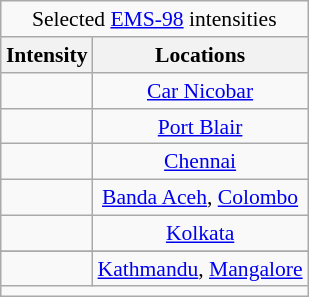<table class="wikitable" style="float: right; text-align: center; font-size:90%;">
<tr>
<td colspan="2" style="text-align: center;">Selected <a href='#'>EMS-98</a> intensities</td>
</tr>
<tr>
<th>Intensity</th>
<th>Locations</th>
</tr>
<tr>
<td></td>
<td><a href='#'>Car Nicobar</a></td>
</tr>
<tr>
<td></td>
<td><a href='#'>Port Blair</a></td>
</tr>
<tr>
<td></td>
<td><a href='#'>Chennai</a></td>
</tr>
<tr>
<td></td>
<td><a href='#'>Banda Aceh</a>, <a href='#'>Colombo</a></td>
</tr>
<tr>
<td></td>
<td><a href='#'>Kolkata</a></td>
</tr>
<tr>
</tr>
<tr>
<td></td>
<td><a href='#'>Kathmandu</a>, <a href='#'>Mangalore</a></td>
</tr>
<tr>
<td colspan="3" style="text-align: center;"><small></small></td>
</tr>
</table>
